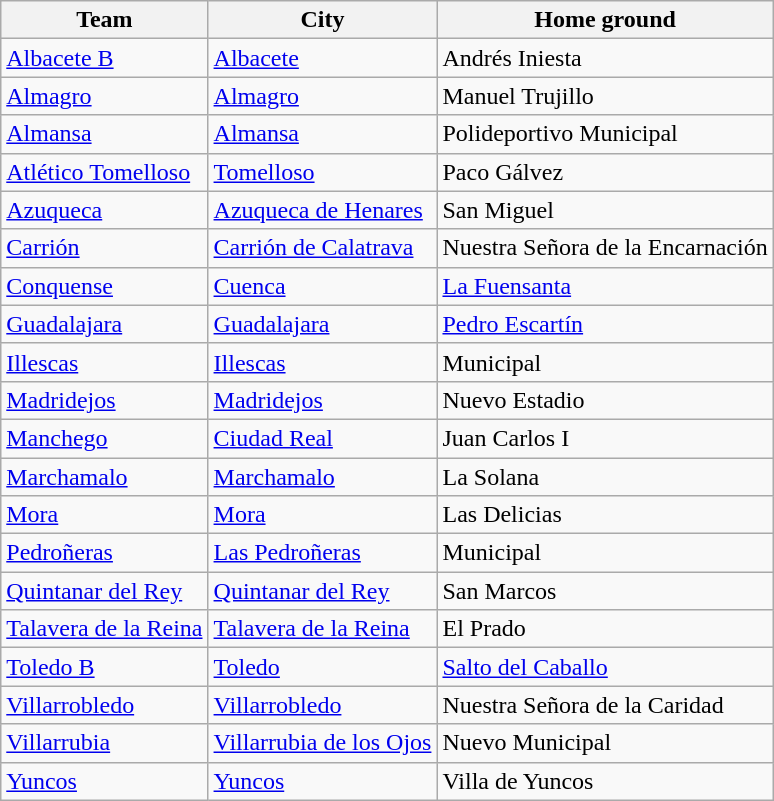<table class="wikitable sortable">
<tr>
<th>Team</th>
<th>City</th>
<th>Home ground</th>
</tr>
<tr>
<td><a href='#'>Albacete B</a></td>
<td><a href='#'>Albacete</a></td>
<td>Andrés Iniesta</td>
</tr>
<tr>
<td><a href='#'>Almagro</a></td>
<td><a href='#'>Almagro</a></td>
<td>Manuel Trujillo</td>
</tr>
<tr>
<td><a href='#'>Almansa</a></td>
<td><a href='#'>Almansa</a></td>
<td>Polideportivo Municipal</td>
</tr>
<tr>
<td><a href='#'>Atlético Tomelloso</a></td>
<td><a href='#'>Tomelloso</a></td>
<td>Paco Gálvez</td>
</tr>
<tr>
<td><a href='#'>Azuqueca</a></td>
<td><a href='#'>Azuqueca de Henares</a></td>
<td>San Miguel</td>
</tr>
<tr>
<td><a href='#'>Carrión</a></td>
<td><a href='#'>Carrión de Calatrava</a></td>
<td>Nuestra Señora de la Encarnación</td>
</tr>
<tr>
<td><a href='#'>Conquense</a></td>
<td><a href='#'>Cuenca</a></td>
<td><a href='#'>La Fuensanta</a></td>
</tr>
<tr>
<td><a href='#'>Guadalajara</a></td>
<td><a href='#'>Guadalajara</a></td>
<td><a href='#'>Pedro Escartín</a></td>
</tr>
<tr>
<td><a href='#'>Illescas</a></td>
<td><a href='#'>Illescas</a></td>
<td>Municipal</td>
</tr>
<tr>
<td><a href='#'>Madridejos</a></td>
<td><a href='#'>Madridejos</a></td>
<td>Nuevo Estadio</td>
</tr>
<tr>
<td><a href='#'>Manchego</a></td>
<td><a href='#'>Ciudad Real</a></td>
<td>Juan Carlos I</td>
</tr>
<tr>
<td><a href='#'>Marchamalo</a></td>
<td><a href='#'>Marchamalo</a></td>
<td>La Solana</td>
</tr>
<tr>
<td><a href='#'>Mora</a></td>
<td><a href='#'>Mora</a></td>
<td>Las Delicias</td>
</tr>
<tr>
<td><a href='#'>Pedroñeras</a></td>
<td><a href='#'>Las Pedroñeras</a></td>
<td>Municipal</td>
</tr>
<tr>
<td><a href='#'>Quintanar del Rey</a></td>
<td><a href='#'>Quintanar del Rey</a></td>
<td>San Marcos</td>
</tr>
<tr>
<td><a href='#'>Talavera de la Reina</a></td>
<td><a href='#'>Talavera de la Reina</a></td>
<td>El Prado</td>
</tr>
<tr>
<td><a href='#'>Toledo B</a></td>
<td><a href='#'>Toledo</a></td>
<td><a href='#'>Salto del Caballo</a></td>
</tr>
<tr>
<td><a href='#'>Villarrobledo</a></td>
<td><a href='#'>Villarrobledo</a></td>
<td>Nuestra Señora de la Caridad</td>
</tr>
<tr>
<td><a href='#'>Villarrubia</a></td>
<td><a href='#'>Villarrubia de los Ojos</a></td>
<td>Nuevo Municipal</td>
</tr>
<tr>
<td><a href='#'>Yuncos</a></td>
<td><a href='#'>Yuncos</a></td>
<td>Villa de Yuncos</td>
</tr>
</table>
